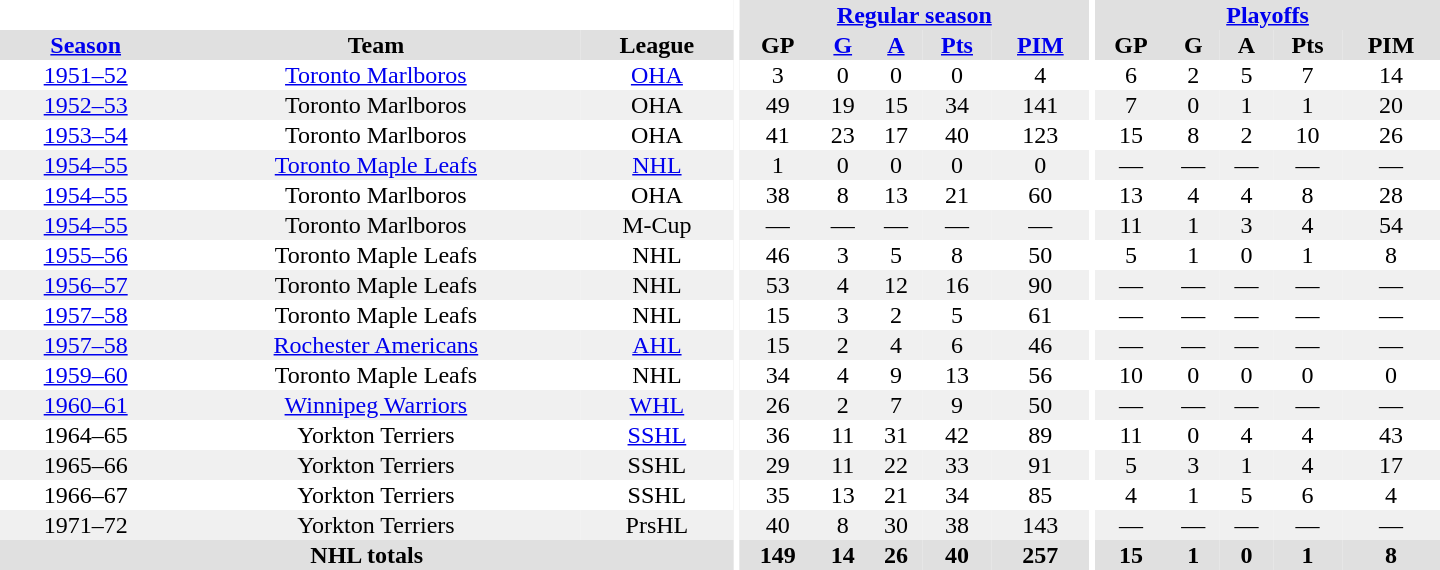<table border="0" cellpadding="1" cellspacing="0" style="text-align:center; width:60em">
<tr bgcolor="#e0e0e0">
<th colspan="3" bgcolor="#ffffff"></th>
<th rowspan="100" bgcolor="#ffffff"></th>
<th colspan="5"><a href='#'>Regular season</a></th>
<th rowspan="100" bgcolor="#ffffff"></th>
<th colspan="5"><a href='#'>Playoffs</a></th>
</tr>
<tr bgcolor="#e0e0e0">
<th><a href='#'>Season</a></th>
<th>Team</th>
<th>League</th>
<th>GP</th>
<th><a href='#'>G</a></th>
<th><a href='#'>A</a></th>
<th><a href='#'>Pts</a></th>
<th><a href='#'>PIM</a></th>
<th>GP</th>
<th>G</th>
<th>A</th>
<th>Pts</th>
<th>PIM</th>
</tr>
<tr>
<td><a href='#'>1951–52</a></td>
<td><a href='#'>Toronto Marlboros</a></td>
<td><a href='#'>OHA</a></td>
<td>3</td>
<td>0</td>
<td>0</td>
<td>0</td>
<td>4</td>
<td>6</td>
<td>2</td>
<td>5</td>
<td>7</td>
<td>14</td>
</tr>
<tr bgcolor="#f0f0f0">
<td><a href='#'>1952–53</a></td>
<td>Toronto Marlboros</td>
<td>OHA</td>
<td>49</td>
<td>19</td>
<td>15</td>
<td>34</td>
<td>141</td>
<td>7</td>
<td>0</td>
<td>1</td>
<td>1</td>
<td>20</td>
</tr>
<tr>
<td><a href='#'>1953–54</a></td>
<td>Toronto Marlboros</td>
<td>OHA</td>
<td>41</td>
<td>23</td>
<td>17</td>
<td>40</td>
<td>123</td>
<td>15</td>
<td>8</td>
<td>2</td>
<td>10</td>
<td>26</td>
</tr>
<tr bgcolor="#f0f0f0">
<td><a href='#'>1954–55</a></td>
<td><a href='#'>Toronto Maple Leafs</a></td>
<td><a href='#'>NHL</a></td>
<td>1</td>
<td>0</td>
<td>0</td>
<td>0</td>
<td>0</td>
<td>—</td>
<td>—</td>
<td>—</td>
<td>—</td>
<td>—</td>
</tr>
<tr>
<td><a href='#'>1954–55</a></td>
<td>Toronto Marlboros</td>
<td>OHA</td>
<td>38</td>
<td>8</td>
<td>13</td>
<td>21</td>
<td>60</td>
<td>13</td>
<td>4</td>
<td>4</td>
<td>8</td>
<td>28</td>
</tr>
<tr bgcolor="#f0f0f0">
<td><a href='#'>1954–55</a></td>
<td>Toronto Marlboros</td>
<td>M-Cup</td>
<td>—</td>
<td>—</td>
<td>—</td>
<td>—</td>
<td>—</td>
<td>11</td>
<td>1</td>
<td>3</td>
<td>4</td>
<td>54</td>
</tr>
<tr>
<td><a href='#'>1955–56</a></td>
<td>Toronto Maple Leafs</td>
<td>NHL</td>
<td>46</td>
<td>3</td>
<td>5</td>
<td>8</td>
<td>50</td>
<td>5</td>
<td>1</td>
<td>0</td>
<td>1</td>
<td>8</td>
</tr>
<tr bgcolor="#f0f0f0">
<td><a href='#'>1956–57</a></td>
<td>Toronto Maple Leafs</td>
<td>NHL</td>
<td>53</td>
<td>4</td>
<td>12</td>
<td>16</td>
<td>90</td>
<td>—</td>
<td>—</td>
<td>—</td>
<td>—</td>
<td>—</td>
</tr>
<tr>
<td><a href='#'>1957–58</a></td>
<td>Toronto Maple Leafs</td>
<td>NHL</td>
<td>15</td>
<td>3</td>
<td>2</td>
<td>5</td>
<td>61</td>
<td>—</td>
<td>—</td>
<td>—</td>
<td>—</td>
<td>—</td>
</tr>
<tr bgcolor="#f0f0f0">
<td><a href='#'>1957–58</a></td>
<td><a href='#'>Rochester Americans</a></td>
<td><a href='#'>AHL</a></td>
<td>15</td>
<td>2</td>
<td>4</td>
<td>6</td>
<td>46</td>
<td>—</td>
<td>—</td>
<td>—</td>
<td>—</td>
<td>—</td>
</tr>
<tr>
<td><a href='#'>1959–60</a></td>
<td>Toronto Maple Leafs</td>
<td>NHL</td>
<td>34</td>
<td>4</td>
<td>9</td>
<td>13</td>
<td>56</td>
<td>10</td>
<td>0</td>
<td>0</td>
<td>0</td>
<td>0</td>
</tr>
<tr bgcolor="#f0f0f0">
<td><a href='#'>1960–61</a></td>
<td><a href='#'>Winnipeg Warriors</a></td>
<td><a href='#'>WHL</a></td>
<td>26</td>
<td>2</td>
<td>7</td>
<td>9</td>
<td>50</td>
<td>—</td>
<td>—</td>
<td>—</td>
<td>—</td>
<td>—</td>
</tr>
<tr>
<td>1964–65</td>
<td>Yorkton Terriers</td>
<td><a href='#'>SSHL</a></td>
<td>36</td>
<td>11</td>
<td>31</td>
<td>42</td>
<td>89</td>
<td>11</td>
<td>0</td>
<td>4</td>
<td>4</td>
<td>43</td>
</tr>
<tr bgcolor="#f0f0f0">
<td>1965–66</td>
<td>Yorkton Terriers</td>
<td>SSHL</td>
<td>29</td>
<td>11</td>
<td>22</td>
<td>33</td>
<td>91</td>
<td>5</td>
<td>3</td>
<td>1</td>
<td>4</td>
<td>17</td>
</tr>
<tr>
<td>1966–67</td>
<td>Yorkton Terriers</td>
<td>SSHL</td>
<td>35</td>
<td>13</td>
<td>21</td>
<td>34</td>
<td>85</td>
<td>4</td>
<td>1</td>
<td>5</td>
<td>6</td>
<td>4</td>
</tr>
<tr bgcolor="#f0f0f0">
<td>1971–72</td>
<td>Yorkton Terriers</td>
<td>PrsHL</td>
<td>40</td>
<td>8</td>
<td>30</td>
<td>38</td>
<td>143</td>
<td>—</td>
<td>—</td>
<td>—</td>
<td>—</td>
<td>—</td>
</tr>
<tr bgcolor="#e0e0e0">
<th colspan="3">NHL totals</th>
<th>149</th>
<th>14</th>
<th>26</th>
<th>40</th>
<th>257</th>
<th>15</th>
<th>1</th>
<th>0</th>
<th>1</th>
<th>8</th>
</tr>
</table>
